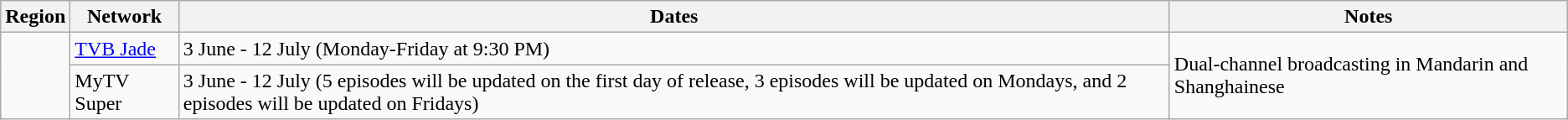<table class="wikitable">
<tr>
<th>Region</th>
<th>Network</th>
<th>Dates</th>
<th>Notes</th>
</tr>
<tr>
<td rowspan="2"></td>
<td><a href='#'>TVB Jade</a></td>
<td>3 June - 12 July (Monday-Friday at 9:30 PM)</td>
<td rowspan="2">Dual-channel broadcasting in Mandarin and Shanghainese </td>
</tr>
<tr>
<td>MyTV Super</td>
<td>3 June - 12 July (5 episodes will be updated on the first day of release, 3 episodes will be updated on Mondays, and 2 episodes will be updated on Fridays)</td>
</tr>
</table>
